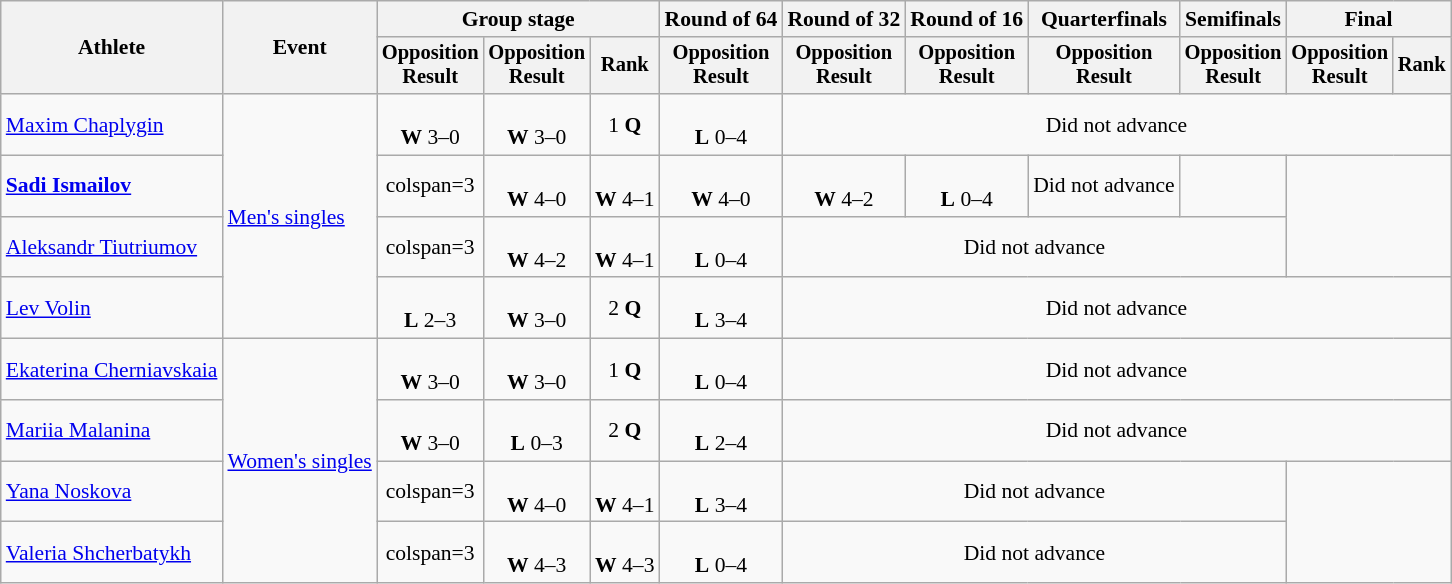<table class="wikitable" style="text-align:center; font-size:90%">
<tr>
<th rowspan=2>Athlete</th>
<th rowspan=2>Event</th>
<th colspan=3>Group stage</th>
<th>Round of 64</th>
<th>Round of 32</th>
<th>Round of 16</th>
<th>Quarterfinals</th>
<th>Semifinals</th>
<th colspan=2>Final</th>
</tr>
<tr style="font-size:95%">
<th>Opposition<br>Result</th>
<th>Opposition<br>Result</th>
<th>Rank</th>
<th>Opposition<br>Result</th>
<th>Opposition<br>Result</th>
<th>Opposition<br>Result</th>
<th>Opposition<br>Result</th>
<th>Opposition<br>Result</th>
<th>Opposition<br>Result</th>
<th>Rank</th>
</tr>
<tr>
<td align=left><a href='#'>Maxim Chaplygin</a></td>
<td rowspan=4 align=left><a href='#'>Men's singles</a></td>
<td><br><strong>W</strong> 3–0</td>
<td><br><strong>W</strong> 3–0</td>
<td>1 <strong>Q</strong></td>
<td><br><strong>L</strong> 0–4</td>
<td colspan=6>Did not advance</td>
</tr>
<tr>
<td align=left><strong><a href='#'>Sadi Ismailov</a></strong></td>
<td>colspan=3 </td>
<td><br><strong>W</strong> 4–0</td>
<td><br><strong>W</strong> 4–1</td>
<td><br><strong>W</strong> 4–0</td>
<td><br><strong>W</strong> 4–2</td>
<td><br><strong>L</strong> 0–4</td>
<td>Did not advance</td>
<td></td>
</tr>
<tr>
<td align=left><a href='#'>Aleksandr Tiutriumov</a></td>
<td>colspan=3 </td>
<td><br><strong>W</strong> 4–2</td>
<td><br><strong>W</strong> 4–1</td>
<td><br><strong>L</strong> 0–4</td>
<td colspan=4>Did not advance</td>
</tr>
<tr>
<td align=left><a href='#'>Lev Volin</a></td>
<td><br><strong>L</strong> 2–3</td>
<td><br><strong>W</strong> 3–0</td>
<td>2 <strong>Q</strong></td>
<td><br><strong>L</strong> 3–4</td>
<td colspan=6>Did not advance</td>
</tr>
<tr>
<td align=left><a href='#'>Ekaterina Cherniavskaia</a></td>
<td rowspan=4 align=left><a href='#'>Women's singles</a></td>
<td><br><strong>W</strong> 3–0</td>
<td><br><strong>W</strong> 3–0</td>
<td>1 <strong>Q</strong></td>
<td><br><strong>L</strong> 0–4</td>
<td colspan=6>Did not advance</td>
</tr>
<tr>
<td align=left><a href='#'>Mariia Malanina</a></td>
<td><br><strong>W</strong> 3–0</td>
<td><br><strong>L</strong> 0–3</td>
<td>2 <strong>Q</strong></td>
<td><br><strong>L</strong> 2–4</td>
<td colspan=6>Did not advance</td>
</tr>
<tr>
<td align=left><a href='#'>Yana Noskova</a></td>
<td>colspan=3 </td>
<td><br><strong>W</strong> 4–0</td>
<td><br><strong>W</strong> 4–1</td>
<td><br><strong>L</strong> 3–4</td>
<td colspan=4>Did not advance</td>
</tr>
<tr>
<td align=left><a href='#'>Valeria Shcherbatykh</a></td>
<td>colspan=3 </td>
<td><br><strong>W</strong> 4–3</td>
<td><br><strong>W</strong> 4–3</td>
<td><br><strong>L</strong> 0–4</td>
<td colspan=4>Did not advance</td>
</tr>
</table>
